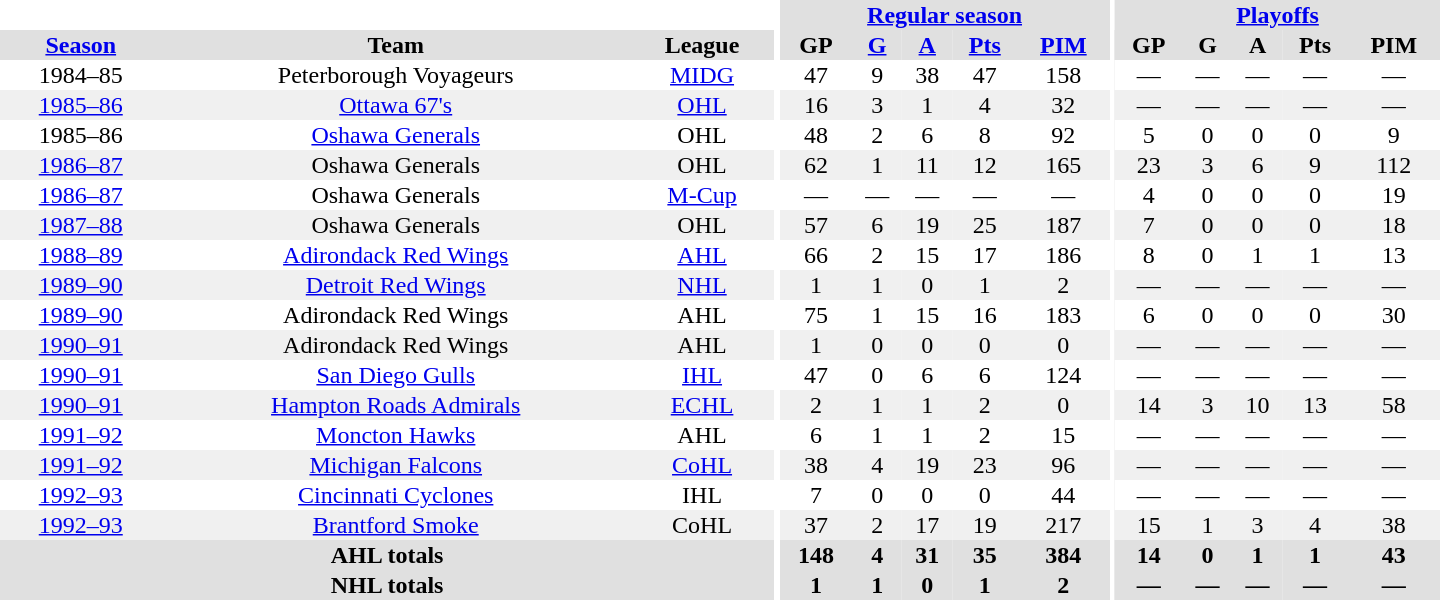<table border="0" cellpadding="1" cellspacing="0" style="text-align:center; width:60em">
<tr bgcolor="#e0e0e0">
<th colspan="3" bgcolor="#ffffff"></th>
<th rowspan="100" bgcolor="#ffffff"></th>
<th colspan="5"><a href='#'>Regular season</a></th>
<th rowspan="100" bgcolor="#ffffff"></th>
<th colspan="5"><a href='#'>Playoffs</a></th>
</tr>
<tr bgcolor="#e0e0e0">
<th><a href='#'>Season</a></th>
<th>Team</th>
<th>League</th>
<th>GP</th>
<th><a href='#'>G</a></th>
<th><a href='#'>A</a></th>
<th><a href='#'>Pts</a></th>
<th><a href='#'>PIM</a></th>
<th>GP</th>
<th>G</th>
<th>A</th>
<th>Pts</th>
<th>PIM</th>
</tr>
<tr>
<td>1984–85</td>
<td>Peterborough Voyageurs</td>
<td><a href='#'>MIDG</a></td>
<td>47</td>
<td>9</td>
<td>38</td>
<td>47</td>
<td>158</td>
<td>—</td>
<td>—</td>
<td>—</td>
<td>—</td>
<td>—</td>
</tr>
<tr bgcolor="#f0f0f0">
<td><a href='#'>1985–86</a></td>
<td><a href='#'>Ottawa 67's</a></td>
<td><a href='#'>OHL</a></td>
<td>16</td>
<td>3</td>
<td>1</td>
<td>4</td>
<td>32</td>
<td>—</td>
<td>—</td>
<td>—</td>
<td>—</td>
<td>—</td>
</tr>
<tr>
<td>1985–86</td>
<td><a href='#'>Oshawa Generals</a></td>
<td>OHL</td>
<td>48</td>
<td>2</td>
<td>6</td>
<td>8</td>
<td>92</td>
<td>5</td>
<td>0</td>
<td>0</td>
<td>0</td>
<td>9</td>
</tr>
<tr bgcolor="#f0f0f0">
<td><a href='#'>1986–87</a></td>
<td>Oshawa Generals</td>
<td>OHL</td>
<td>62</td>
<td>1</td>
<td>11</td>
<td>12</td>
<td>165</td>
<td>23</td>
<td>3</td>
<td>6</td>
<td>9</td>
<td>112</td>
</tr>
<tr>
<td><a href='#'>1986–87</a></td>
<td>Oshawa Generals</td>
<td><a href='#'>M-Cup</a></td>
<td>—</td>
<td>—</td>
<td>—</td>
<td>—</td>
<td>—</td>
<td>4</td>
<td>0</td>
<td>0</td>
<td>0</td>
<td>19</td>
</tr>
<tr bgcolor="#f0f0f0">
<td><a href='#'>1987–88</a></td>
<td>Oshawa Generals</td>
<td>OHL</td>
<td>57</td>
<td>6</td>
<td>19</td>
<td>25</td>
<td>187</td>
<td>7</td>
<td>0</td>
<td>0</td>
<td>0</td>
<td>18</td>
</tr>
<tr>
<td><a href='#'>1988–89</a></td>
<td><a href='#'>Adirondack Red Wings</a></td>
<td><a href='#'>AHL</a></td>
<td>66</td>
<td>2</td>
<td>15</td>
<td>17</td>
<td>186</td>
<td>8</td>
<td>0</td>
<td>1</td>
<td>1</td>
<td>13</td>
</tr>
<tr bgcolor="#f0f0f0">
<td><a href='#'>1989–90</a></td>
<td><a href='#'>Detroit Red Wings</a></td>
<td><a href='#'>NHL</a></td>
<td>1</td>
<td>1</td>
<td>0</td>
<td>1</td>
<td>2</td>
<td>—</td>
<td>—</td>
<td>—</td>
<td>—</td>
<td>—</td>
</tr>
<tr>
<td><a href='#'>1989–90</a></td>
<td>Adirondack Red Wings</td>
<td>AHL</td>
<td>75</td>
<td>1</td>
<td>15</td>
<td>16</td>
<td>183</td>
<td>6</td>
<td>0</td>
<td>0</td>
<td>0</td>
<td>30</td>
</tr>
<tr bgcolor="#f0f0f0">
<td><a href='#'>1990–91</a></td>
<td>Adirondack Red Wings</td>
<td>AHL</td>
<td>1</td>
<td>0</td>
<td>0</td>
<td>0</td>
<td>0</td>
<td>—</td>
<td>—</td>
<td>—</td>
<td>—</td>
<td>—</td>
</tr>
<tr>
<td><a href='#'>1990–91</a></td>
<td><a href='#'>San Diego Gulls</a></td>
<td><a href='#'>IHL</a></td>
<td>47</td>
<td>0</td>
<td>6</td>
<td>6</td>
<td>124</td>
<td>—</td>
<td>—</td>
<td>—</td>
<td>—</td>
<td>—</td>
</tr>
<tr bgcolor="#f0f0f0">
<td><a href='#'>1990–91</a></td>
<td><a href='#'>Hampton Roads Admirals</a></td>
<td><a href='#'>ECHL</a></td>
<td>2</td>
<td>1</td>
<td>1</td>
<td>2</td>
<td>0</td>
<td>14</td>
<td>3</td>
<td>10</td>
<td>13</td>
<td>58</td>
</tr>
<tr>
<td><a href='#'>1991–92</a></td>
<td><a href='#'>Moncton Hawks</a></td>
<td>AHL</td>
<td>6</td>
<td>1</td>
<td>1</td>
<td>2</td>
<td>15</td>
<td>—</td>
<td>—</td>
<td>—</td>
<td>—</td>
<td>—</td>
</tr>
<tr bgcolor="#f0f0f0">
<td><a href='#'>1991–92</a></td>
<td><a href='#'>Michigan Falcons</a></td>
<td><a href='#'>CoHL</a></td>
<td>38</td>
<td>4</td>
<td>19</td>
<td>23</td>
<td>96</td>
<td>—</td>
<td>—</td>
<td>—</td>
<td>—</td>
<td>—</td>
</tr>
<tr>
<td><a href='#'>1992–93</a></td>
<td><a href='#'>Cincinnati Cyclones</a></td>
<td>IHL</td>
<td>7</td>
<td>0</td>
<td>0</td>
<td>0</td>
<td>44</td>
<td>—</td>
<td>—</td>
<td>—</td>
<td>—</td>
<td>—</td>
</tr>
<tr bgcolor="#f0f0f0">
<td><a href='#'>1992–93</a></td>
<td><a href='#'>Brantford Smoke</a></td>
<td>CoHL</td>
<td>37</td>
<td>2</td>
<td>17</td>
<td>19</td>
<td>217</td>
<td>15</td>
<td>1</td>
<td>3</td>
<td>4</td>
<td>38</td>
</tr>
<tr bgcolor="#e0e0e0">
<th colspan="3">AHL totals</th>
<th>148</th>
<th>4</th>
<th>31</th>
<th>35</th>
<th>384</th>
<th>14</th>
<th>0</th>
<th>1</th>
<th>1</th>
<th>43</th>
</tr>
<tr bgcolor="#e0e0e0">
<th colspan="3">NHL totals</th>
<th>1</th>
<th>1</th>
<th>0</th>
<th>1</th>
<th>2</th>
<th>—</th>
<th>—</th>
<th>—</th>
<th>—</th>
<th>—</th>
</tr>
</table>
